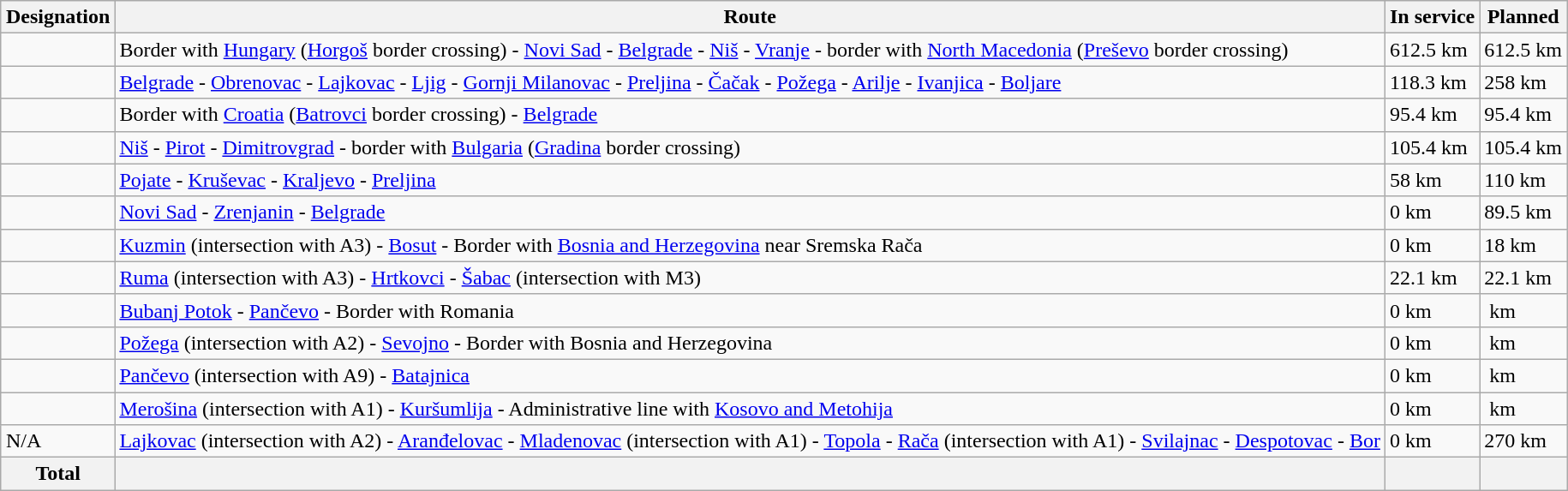<table class="wikitable" style="margin:auto;">
<tr>
<th>Designation</th>
<th>Route</th>
<th>In service</th>
<th>Planned</th>
</tr>
<tr>
<td></td>
<td>Border with <a href='#'>Hungary</a> (<a href='#'>Horgoš</a> border crossing) - <a href='#'>Novi Sad</a> - <a href='#'>Belgrade</a> - <a href='#'>Niš</a> - <a href='#'>Vranje</a> - border with <a href='#'>North Macedonia</a> (<a href='#'>Preševo</a> border crossing)</td>
<td>612.5 km</td>
<td>612.5 km</td>
</tr>
<tr>
<td></td>
<td><a href='#'>Belgrade</a> - <a href='#'>Obrenovac</a> - <a href='#'>Lajkovac</a> - <a href='#'>Ljig</a> - <a href='#'>Gornji Milanovac</a> - <a href='#'>Preljina</a> - <a href='#'>Čačak</a> - <a href='#'>Požega</a> - <a href='#'>Arilje</a> - <a href='#'>Ivanjica</a> - <a href='#'>Boljare</a></td>
<td>118.3 km</td>
<td>258 km</td>
</tr>
<tr>
<td></td>
<td>Border with <a href='#'>Croatia</a> (<a href='#'>Batrovci</a> border crossing) - <a href='#'>Belgrade</a></td>
<td>95.4 km</td>
<td>95.4 km</td>
</tr>
<tr>
<td></td>
<td><a href='#'>Niš</a> - <a href='#'>Pirot</a> - <a href='#'>Dimitrovgrad</a> - border with <a href='#'>Bulgaria</a> (<a href='#'>Gradina</a> border crossing)</td>
<td>105.4 km</td>
<td>105.4 km</td>
</tr>
<tr>
<td></td>
<td><a href='#'>Pojate</a> - <a href='#'>Kruševac</a> - <a href='#'>Kraljevo</a> - <a href='#'>Preljina</a></td>
<td>58 km</td>
<td>110 km</td>
</tr>
<tr>
<td></td>
<td><a href='#'>Novi Sad</a> - <a href='#'>Zrenjanin</a> - <a href='#'>Belgrade</a></td>
<td>0 km</td>
<td>89.5 km</td>
</tr>
<tr>
<td></td>
<td><a href='#'>Kuzmin</a> (intersection with A3) - <a href='#'>Bosut</a> - Border with <a href='#'>Bosnia and Herzegovina</a> near Sremska Rača</td>
<td>0 km</td>
<td>18 km</td>
</tr>
<tr>
<td></td>
<td><a href='#'>Ruma</a> (intersection with A3) - <a href='#'>Hrtkovci</a> - <a href='#'>Šabac</a> (intersection with M3)</td>
<td>22.1 km</td>
<td>22.1 km</td>
</tr>
<tr>
<td></td>
<td><a href='#'>Bubanj Potok</a> - <a href='#'>Pančevo</a> - Border with Romania</td>
<td>0 km</td>
<td> km</td>
</tr>
<tr>
<td></td>
<td><a href='#'>Požega</a> (intersection with A2)  - <a href='#'>Sevojno</a> - Border with Bosnia and Herzegovina</td>
<td>0 km</td>
<td> km</td>
</tr>
<tr>
<td></td>
<td><a href='#'>Pančevo</a> (intersection with A9) - <a href='#'>Batajnica</a></td>
<td>0 km</td>
<td> km</td>
</tr>
<tr>
<td></td>
<td><a href='#'>Merošina</a> (intersection with A1) - <a href='#'>Kuršumlija</a> - Administrative line with <a href='#'>Kosovo and Metohija</a></td>
<td>0 km</td>
<td> km</td>
</tr>
<tr>
<td>N/A</td>
<td><a href='#'>Lajkovac</a> (intersection with A2) - <a href='#'>Aranđelovac</a> - <a href='#'>Mladenovac</a> (intersection with A1) - <a href='#'>Topola</a> - <a href='#'>Rača</a> (intersection with A1) - <a href='#'>Svilajnac</a> - <a href='#'>Despotovac</a> - <a href='#'>Bor</a></td>
<td>0 km</td>
<td>270 km</td>
</tr>
<tr>
<th><strong>Total</strong></th>
<th></th>
<th></th>
<th></th>
</tr>
</table>
